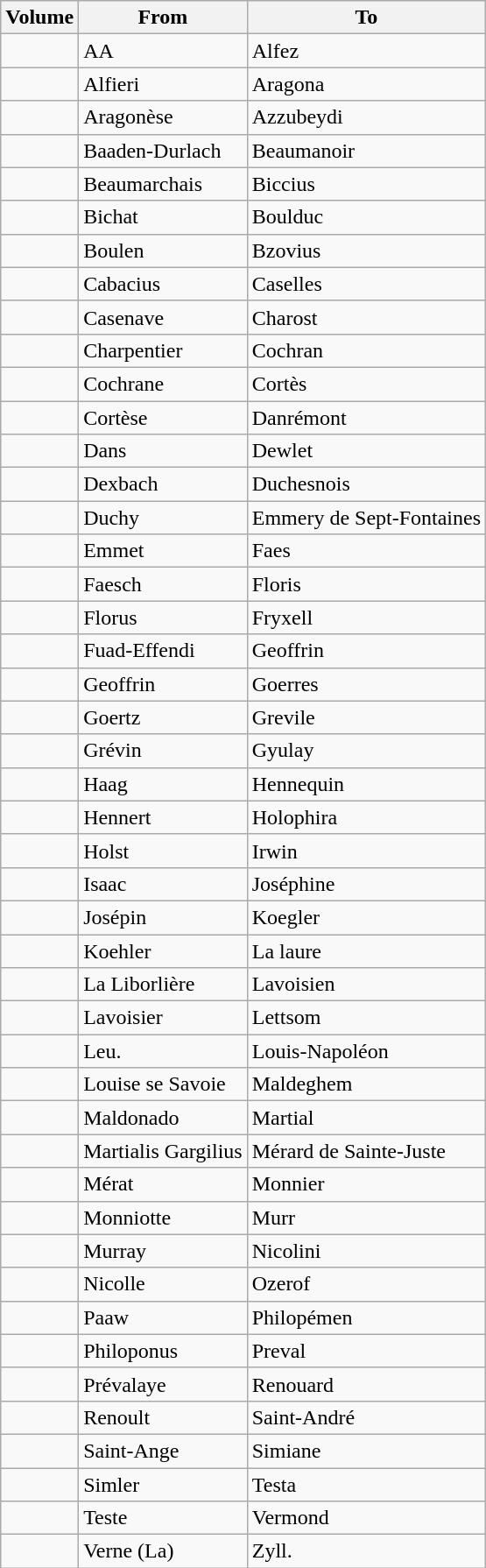<table align="center" class="wikitable">
<tr>
<th>Volume</th>
<th>From</th>
<th>To</th>
</tr>
<tr>
<td></td>
<td>AA</td>
<td>Alfez</td>
</tr>
<tr>
<td></td>
<td>Alfieri</td>
<td>Aragona</td>
</tr>
<tr>
<td></td>
<td>Aragonèse</td>
<td>Azzubeydi</td>
</tr>
<tr>
<td></td>
<td>Baaden-Durlach</td>
<td>Beaumanoir</td>
</tr>
<tr>
<td></td>
<td>Beaumarchais</td>
<td>Biccius</td>
</tr>
<tr>
<td></td>
<td>Bichat</td>
<td>Boulduc</td>
</tr>
<tr>
<td></td>
<td>Boulen</td>
<td>Bzovius</td>
</tr>
<tr>
<td></td>
<td>Cabacius</td>
<td>Caselles</td>
</tr>
<tr>
<td></td>
<td>Casenave</td>
<td>Charost</td>
</tr>
<tr>
<td></td>
<td>Charpentier</td>
<td>Cochran</td>
</tr>
<tr>
<td></td>
<td>Cochrane</td>
<td>Cortès</td>
</tr>
<tr>
<td></td>
<td>Cortèse</td>
<td>Danrémont</td>
</tr>
<tr>
<td></td>
<td>Dans</td>
<td>Dewlet</td>
</tr>
<tr>
<td></td>
<td>Dexbach</td>
<td>Duchesnois</td>
</tr>
<tr>
<td></td>
<td>Duchy</td>
<td>Emmery de Sept-Fontaines</td>
</tr>
<tr>
<td></td>
<td>Emmet</td>
<td>Faes</td>
</tr>
<tr>
<td></td>
<td>Faesch</td>
<td>Floris</td>
</tr>
<tr>
<td></td>
<td>Florus</td>
<td>Fryxell</td>
</tr>
<tr>
<td></td>
<td>Fuad-Effendi</td>
<td>Geoffrin</td>
</tr>
<tr>
<td></td>
<td>Geoffrin</td>
<td>Goerres</td>
</tr>
<tr>
<td></td>
<td>Goertz</td>
<td>Grevile</td>
</tr>
<tr>
<td></td>
<td>Grévin</td>
<td>Gyulay</td>
</tr>
<tr>
<td></td>
<td>Haag</td>
<td>Hennequin</td>
</tr>
<tr>
<td></td>
<td>Hennert</td>
<td>Holophira</td>
</tr>
<tr>
<td></td>
<td>Holst</td>
<td>Irwin</td>
</tr>
<tr>
<td></td>
<td>Isaac</td>
<td>Joséphine</td>
</tr>
<tr>
<td></td>
<td>Josépin</td>
<td>Koegler</td>
</tr>
<tr>
<td></td>
<td>Koehler</td>
<td>La laure</td>
</tr>
<tr>
<td></td>
<td>La Liborlière</td>
<td>Lavoisien</td>
</tr>
<tr>
<td></td>
<td>Lavoisier</td>
<td>Lettsom</td>
</tr>
<tr>
<td></td>
<td>Leu.</td>
<td>Louis-Napoléon</td>
</tr>
<tr>
<td></td>
<td>Louise se Savoie</td>
<td>Maldeghem</td>
</tr>
<tr>
<td></td>
<td>Maldonado</td>
<td>Martial</td>
</tr>
<tr>
<td></td>
<td>Martialis Gargilius</td>
<td>Mérard de Sainte-Juste</td>
</tr>
<tr>
<td></td>
<td>Mérat</td>
<td>Monnier</td>
</tr>
<tr>
<td></td>
<td>Monniotte</td>
<td>Murr</td>
</tr>
<tr>
<td></td>
<td>Murray</td>
<td>Nicolini</td>
</tr>
<tr>
<td></td>
<td>Nicolle</td>
<td>Ozerof</td>
</tr>
<tr>
<td></td>
<td>Paaw</td>
<td>Philopémen</td>
</tr>
<tr>
<td></td>
<td>Philoponus</td>
<td>Preval</td>
</tr>
<tr>
<td></td>
<td>Prévalaye</td>
<td>Renouard</td>
</tr>
<tr>
<td></td>
<td>Renoult</td>
<td>Saint-André</td>
</tr>
<tr>
<td></td>
<td>Saint-Ange</td>
<td>Simiane</td>
</tr>
<tr>
<td></td>
<td>Simler</td>
<td>Testa</td>
</tr>
<tr>
<td></td>
<td>Teste</td>
<td>Vermond</td>
</tr>
<tr>
<td></td>
<td>Verne (La)</td>
<td>Zyll.</td>
</tr>
</table>
